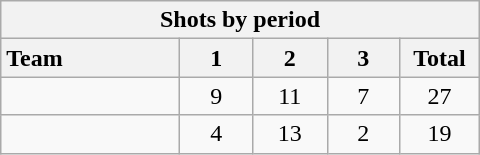<table class="wikitable" style="width:20em; text-align:right;">
<tr>
<th colspan=6>Shots by period</th>
</tr>
<tr>
<th style="width:8em; text-align:left;">Team</th>
<th style="width:3em;">1</th>
<th style="width:3em;">2</th>
<th style="width:3em;">3</th>
<th style="width:3em;">Total</th>
</tr>
<tr>
<td style="text-align:left;"></td>
<td align=center>9</td>
<td align=center>11</td>
<td align=center>7</td>
<td align=center>27</td>
</tr>
<tr>
<td style="text-align:left;"></td>
<td align=center>4</td>
<td align=center>13</td>
<td align=center>2</td>
<td align=center>19</td>
</tr>
</table>
